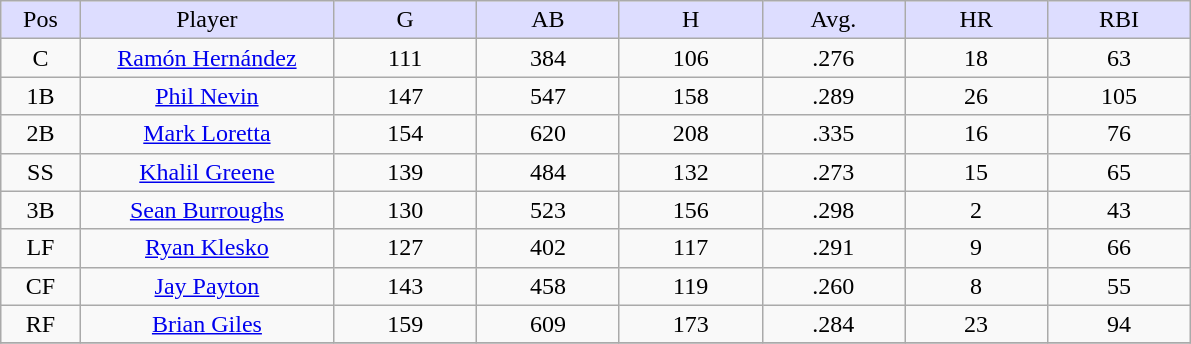<table class="wikitable sortable">
<tr align=center>
<td bgcolor="#DDDDFF" width="5%">Pos</td>
<td bgcolor="#DDDDFF" width="16%">Player</td>
<td bgcolor="#DDDDFF" width="9%">G</td>
<td bgcolor="#DDDDFF" width="9%">AB</td>
<td bgcolor="#DDDDFF" width="9%">H</td>
<td bgcolor="#DDDDFF" width="9%">Avg.</td>
<td bgcolor="#DDDDFF" width="9%">HR</td>
<td bgcolor="#DDDDFF" width="9%">RBI</td>
</tr>
<tr align=center>
<td>C</td>
<td><a href='#'>Ramón Hernández</a></td>
<td>111</td>
<td>384</td>
<td>106</td>
<td>.276</td>
<td>18</td>
<td>63</td>
</tr>
<tr align=center>
<td>1B</td>
<td><a href='#'>Phil Nevin</a></td>
<td>147</td>
<td>547</td>
<td>158</td>
<td>.289</td>
<td>26</td>
<td>105</td>
</tr>
<tr align=center>
<td>2B</td>
<td><a href='#'>Mark Loretta</a></td>
<td>154</td>
<td>620</td>
<td>208</td>
<td>.335</td>
<td>16</td>
<td>76</td>
</tr>
<tr align=center>
<td>SS</td>
<td><a href='#'>Khalil Greene</a></td>
<td>139</td>
<td>484</td>
<td>132</td>
<td>.273</td>
<td>15</td>
<td>65</td>
</tr>
<tr align=center>
<td>3B</td>
<td><a href='#'>Sean Burroughs</a></td>
<td>130</td>
<td>523</td>
<td>156</td>
<td>.298</td>
<td>2</td>
<td>43</td>
</tr>
<tr align=center>
<td>LF</td>
<td><a href='#'>Ryan Klesko</a></td>
<td>127</td>
<td>402</td>
<td>117</td>
<td>.291</td>
<td>9</td>
<td>66</td>
</tr>
<tr align=center>
<td>CF</td>
<td><a href='#'>Jay Payton</a></td>
<td>143</td>
<td>458</td>
<td>119</td>
<td>.260</td>
<td>8</td>
<td>55</td>
</tr>
<tr align=center>
<td>RF</td>
<td><a href='#'>Brian Giles</a></td>
<td>159</td>
<td>609</td>
<td>173</td>
<td>.284</td>
<td>23</td>
<td>94</td>
</tr>
<tr align="center">
</tr>
</table>
